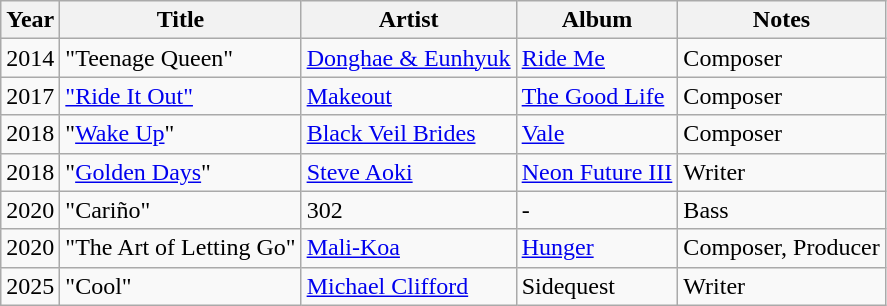<table class="wikitable">
<tr>
<th>Year</th>
<th>Title</th>
<th>Artist</th>
<th>Album</th>
<th>Notes</th>
</tr>
<tr>
<td>2014</td>
<td>"Teenage Queen"</td>
<td><a href='#'>Donghae & Eunhyuk</a></td>
<td><a href='#'>Ride Me</a></td>
<td>Composer</td>
</tr>
<tr>
<td>2017</td>
<td><a href='#'>"Ride It Out"</a></td>
<td><a href='#'>Makeout</a></td>
<td><a href='#'>The Good Life</a></td>
<td>Composer</td>
</tr>
<tr>
<td>2018</td>
<td>"<a href='#'>Wake Up</a>"</td>
<td><a href='#'>Black Veil Brides</a></td>
<td><a href='#'>Vale</a></td>
<td>Composer</td>
</tr>
<tr>
<td>2018</td>
<td>"<a href='#'>Golden Days</a>"</td>
<td><a href='#'>Steve Aoki</a></td>
<td><a href='#'>Neon Future III</a></td>
<td>Writer</td>
</tr>
<tr>
<td>2020</td>
<td>"Cariño"</td>
<td>302</td>
<td>-</td>
<td>Bass</td>
</tr>
<tr>
<td>2020</td>
<td>"The Art of Letting Go"</td>
<td><a href='#'>Mali-Koa</a></td>
<td><a href='#'>Hunger</a></td>
<td>Composer, Producer</td>
</tr>
<tr>
<td>2025</td>
<td>"Cool"</td>
<td><a href='#'>Michael Clifford</a></td>
<td>Sidequest</td>
<td>Writer</td>
</tr>
</table>
